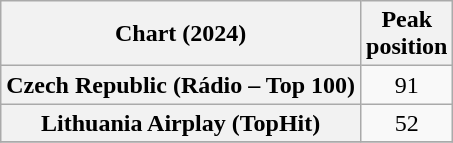<table class="wikitable plainrowheaders sortable" style="text-align:center">
<tr>
<th scope="col">Chart (2024)</th>
<th scope="col">Peak<br>position</th>
</tr>
<tr>
<th scope="row">Czech Republic (Rádio – Top 100)</th>
<td>91</td>
</tr>
<tr>
<th scope="row">Lithuania Airplay (TopHit)</th>
<td>52</td>
</tr>
<tr>
</tr>
</table>
